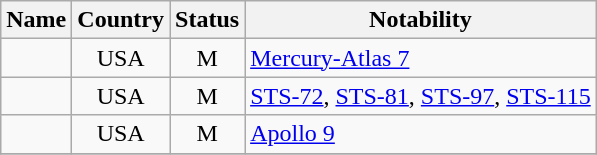<table class="wikitable sortable">
<tr>
<th>Name</th>
<th>Country</th>
<th>Status</th>
<th class="unsortable">Notability</th>
</tr>
<tr>
<td></td>
<td align="center"><span>USA</span></td>
<td align="center">M</td>
<td><a href='#'>Mercury-Atlas 7</a></td>
</tr>
<tr>
<td></td>
<td align="center"><span>USA</span></td>
<td align="center">M</td>
<td><a href='#'>STS-72</a>, <a href='#'>STS-81</a>, <a href='#'>STS-97</a>, <a href='#'>STS-115</a></td>
</tr>
<tr>
<td></td>
<td align="center"><span>USA</span></td>
<td align="center">M</td>
<td><a href='#'>Apollo 9</a></td>
</tr>
<tr>
</tr>
</table>
